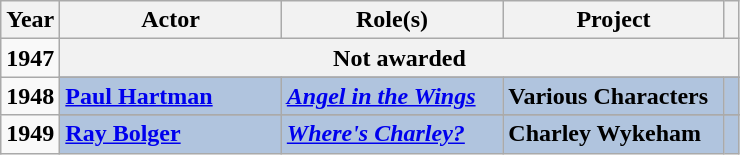<table class="wikitable sortable">
<tr>
<th scope="col" style="width:8%;">Year</th>
<th scope="col" style="width:30%;">Actor</th>
<th scope="col" style="width:30%;">Role(s)</th>
<th scope="col" style="width:30%;">Project</th>
<th scope="col" style="width:2%;" class="unsortable"></th>
</tr>
<tr>
<td align="center"><strong>1947</strong> <br> </td>
<th colspan="4">Not awarded</th>
</tr>
<tr>
<td rowspan="2" align="center"><strong>1948</strong> <br> </td>
</tr>
<tr style="background:#B0C4DE">
<td><strong><a href='#'>Paul Hartman</a></strong></td>
<td><strong><em><a href='#'>Angel in the Wings</a></em></strong></td>
<td><strong>Various Characters</strong></td>
<td></td>
</tr>
<tr>
<td rowspan="2" align="center"><strong>1949</strong> <br> </td>
</tr>
<tr style="background:#B0C4DE">
<td><strong><a href='#'>Ray Bolger</a></strong></td>
<td><strong><em><a href='#'>Where's Charley?</a></em></strong></td>
<td><strong>Charley Wykeham</strong></td>
<td></td>
</tr>
</table>
